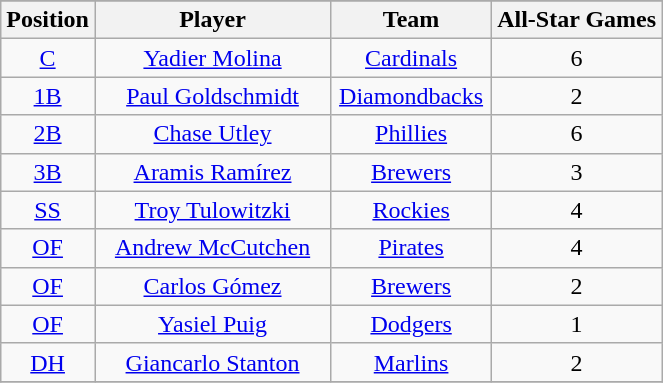<table class="wikitable sortable" style="text-align:center;">
<tr>
</tr>
<tr>
<th>Position</th>
<th style="width:150px;">Player</th>
<th style="width:100px;">Team</th>
<th>All-Star Games</th>
</tr>
<tr>
<td><a href='#'>C</a></td>
<td><a href='#'>Yadier Molina</a></td>
<td><a href='#'>Cardinals</a></td>
<td>6</td>
</tr>
<tr>
<td><a href='#'>1B</a></td>
<td><a href='#'>Paul Goldschmidt</a></td>
<td><a href='#'>Diamondbacks</a></td>
<td>2</td>
</tr>
<tr>
<td><a href='#'>2B</a></td>
<td><a href='#'>Chase Utley</a></td>
<td><a href='#'>Phillies</a></td>
<td>6</td>
</tr>
<tr>
<td><a href='#'>3B</a></td>
<td><a href='#'>Aramis Ramírez</a></td>
<td><a href='#'>Brewers</a></td>
<td>3</td>
</tr>
<tr>
<td><a href='#'>SS</a></td>
<td><a href='#'>Troy Tulowitzki</a></td>
<td><a href='#'>Rockies</a></td>
<td>4</td>
</tr>
<tr>
<td><a href='#'>OF</a></td>
<td><a href='#'>Andrew McCutchen</a></td>
<td><a href='#'>Pirates</a></td>
<td>4</td>
</tr>
<tr>
<td><a href='#'>OF</a></td>
<td><a href='#'>Carlos Gómez</a></td>
<td><a href='#'>Brewers</a></td>
<td>2</td>
</tr>
<tr>
<td><a href='#'>OF</a></td>
<td><a href='#'>Yasiel Puig</a></td>
<td><a href='#'>Dodgers</a></td>
<td>1</td>
</tr>
<tr>
<td><a href='#'>DH</a></td>
<td><a href='#'>Giancarlo Stanton</a></td>
<td><a href='#'>Marlins</a></td>
<td>2</td>
</tr>
<tr>
</tr>
</table>
